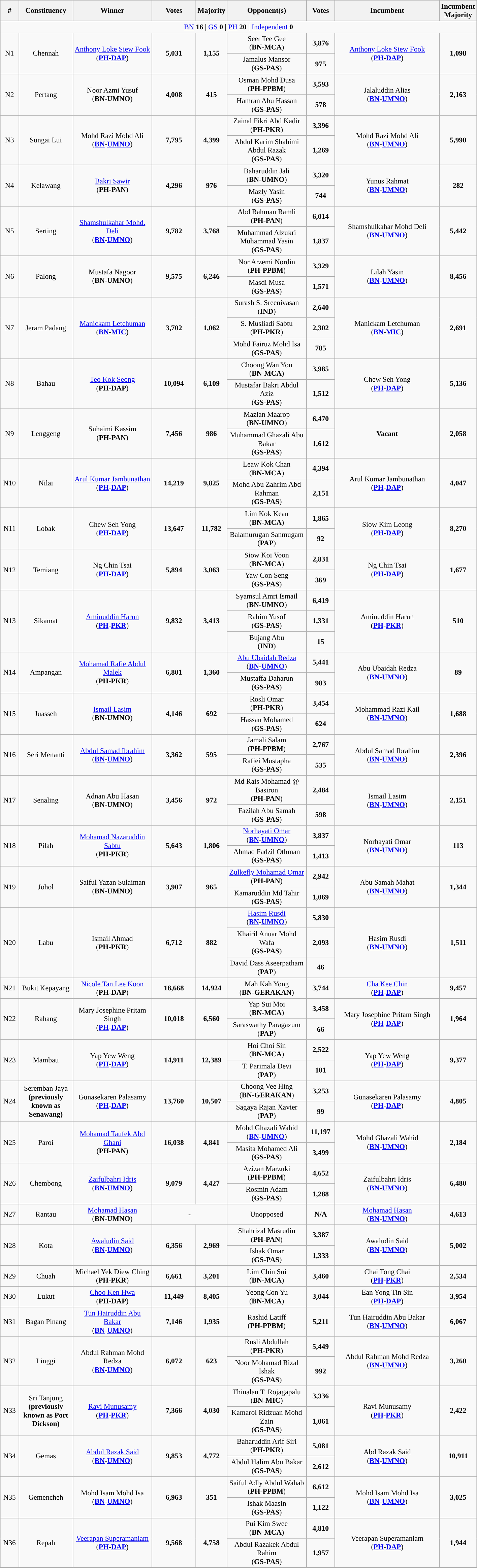<table class="wikitable" style="text-align:center; font-size:90%">
<tr>
<th width="30">#</th>
<th width="100">Constituency</th>
<th width="150">Winner</th>
<th width="80">Votes</th>
<th width="50">Majority</th>
<th width="150">Opponent(s)</th>
<th width="50">Votes</th>
<th width="200">Incumbent</th>
<th width="50">Incumbent Majority</th>
</tr>
<tr>
<td colspan="14"><a href='#'>BN</a> <strong>16</strong> | <a href='#'>GS</a> <strong>0</strong> | <a href='#'>PH</a> <strong>20</strong> | <a href='#'>Independent</a> <strong>0</strong></td>
</tr>
<tr>
<td rowspan="2">N1</td>
<td rowspan="2">Chennah</td>
<td rowspan="2"><a href='#'>Anthony Loke Siew Fook</a> <br> (<strong><a href='#'>PH</a></strong>-<strong><a href='#'>DAP</a></strong>)</td>
<td rowspan="2"><strong>5,031</strong></td>
<td rowspan="2"><strong>1,155</strong></td>
<td>Seet Tee Gee <br> (<strong>BN</strong>-<strong>MCA</strong>)</td>
<td><strong>3,876</strong></td>
<td rowspan="2"><a href='#'>Anthony Loke Siew Fook</a> <br> (<strong><a href='#'>PH</a></strong>-<strong><a href='#'>DAP</a></strong>)</td>
<td rowspan="2"><strong>1,098</strong></td>
</tr>
<tr>
<td>Jamalus Mansor <br> (<strong>GS</strong>-<strong>PAS</strong>)</td>
<td><strong>975</strong></td>
</tr>
<tr>
<td rowspan="2">N2</td>
<td rowspan="2">Pertang</td>
<td rowspan="2">Noor Azmi Yusuf <br> (<strong>BN</strong>-<strong>UMNO</strong>)</td>
<td rowspan="2"><strong>4,008</strong></td>
<td rowspan="2"><strong>415</strong></td>
<td>Osman Mohd Dusa <br> (<strong>PH</strong>-<strong>PPBM</strong>)</td>
<td><strong>3,593</strong></td>
<td rowspan="2">Jalaluddin Alias <br> (<strong><a href='#'>BN</a></strong>-<strong><a href='#'>UMNO</a></strong>)</td>
<td rowspan="2"><strong>2,163</strong></td>
</tr>
<tr>
<td>Hamran Abu Hassan <br> (<strong>GS</strong>-<strong>PAS</strong>)</td>
<td><strong>578</strong></td>
</tr>
<tr>
<td rowspan="2">N3</td>
<td rowspan="2">Sungai Lui</td>
<td rowspan="2">Mohd Razi Mohd Ali <br> (<strong><a href='#'>BN</a></strong>-<strong><a href='#'>UMNO</a></strong>)</td>
<td rowspan="2"><strong>7,795</strong></td>
<td rowspan="2"><strong>4,399</strong></td>
<td>Zainal Fikri Abd Kadir <br> (<strong>PH</strong>-<strong>PKR</strong>)</td>
<td><strong>3,396</strong></td>
<td rowspan="2">Mohd Razi Mohd Ali <br> (<strong><a href='#'>BN</a></strong>-<strong><a href='#'>UMNO</a></strong>)</td>
<td rowspan="2"><strong>5,990</strong></td>
</tr>
<tr>
<td>Abdul Karim Shahimi Abdul Razak <br> (<strong>GS</strong>-<strong>PAS</strong>)</td>
<td><strong>1,269</strong></td>
</tr>
<tr align="center">
<td rowspan="2">N4</td>
<td rowspan="2">Kelawang</td>
<td rowspan="2"><a href='#'>Bakri Sawir</a> <br> (<strong>PH</strong>-<strong>PAN</strong>)</td>
<td rowspan="2"><strong>4,296</strong></td>
<td rowspan="2"><strong>976</strong></td>
<td>Baharuddin Jali <br> (<strong>BN</strong>-<strong>UMNO</strong>)</td>
<td><strong>3,320</strong></td>
<td rowspan="2">Yunus Rahmat <br> (<strong><a href='#'>BN</a></strong>-<strong><a href='#'>UMNO</a></strong>)</td>
<td rowspan="2"><strong>282</strong></td>
</tr>
<tr>
<td>Mazly Yasin <br> (<strong>GS</strong>-<strong>PAS</strong>)</td>
<td><strong>744</strong></td>
</tr>
<tr>
<td rowspan="2">N5</td>
<td rowspan="2">Serting</td>
<td rowspan="2"><a href='#'>Shamshulkahar Mohd. Deli</a> <br> (<strong><a href='#'>BN</a></strong>-<strong><a href='#'>UMNO</a></strong>)</td>
<td rowspan="2"><strong>9,782</strong></td>
<td rowspan="2"><strong>3,768</strong></td>
<td>Abd Rahman Ramli <br> (<strong>PH</strong>-<strong>PAN</strong>)</td>
<td><strong>6,014</strong></td>
<td rowspan="2">Shamshulkahar Mohd Deli <br> (<strong><a href='#'>BN</a></strong>-<strong><a href='#'>UMNO</a></strong>)</td>
<td rowspan="2"><strong>5,442</strong></td>
</tr>
<tr>
<td>Muhammad Alzukri Muhammad Yasin <br> (<strong>GS</strong>-<strong>PAS</strong>)</td>
<td><strong>1,837</strong></td>
</tr>
<tr>
<td rowspan="2">N6</td>
<td rowspan="2">Palong</td>
<td rowspan="2">Mustafa Nagoor <br> (<strong>BN</strong>-<strong>UMNO</strong>)</td>
<td rowspan="2"><strong>9,575</strong></td>
<td rowspan="2"><strong>6,246</strong></td>
<td>Nor Arzemi Nordin <br> (<strong>PH</strong>-<strong>PPBM</strong>)</td>
<td><strong>3,329</strong></td>
<td rowspan="2">Lilah Yasin <br> (<strong><a href='#'>BN</a></strong>-<strong><a href='#'>UMNO</a></strong>)</td>
<td rowspan="2"><strong>8,456</strong></td>
</tr>
<tr>
<td>Masdi Musa <br> (<strong>GS</strong>-<strong>PAS</strong>)</td>
<td><strong>1,571</strong></td>
</tr>
<tr align="center">
<td rowspan="3">N7</td>
<td rowspan="3">Jeram Padang</td>
<td rowspan="3"><a href='#'>Manickam Letchuman</a> <br> (<strong><a href='#'>BN</a></strong>-<strong><a href='#'>MIC</a></strong>)</td>
<td rowspan="3"><strong>3,702</strong></td>
<td rowspan="3"><strong>1,062</strong></td>
<td>Surash S. Sreenivasan <br> (<strong>IND</strong>)</td>
<td><strong>2,640</strong></td>
<td rowspan="3">Manickam Letchuman <br> (<strong><a href='#'>BN</a></strong>-<strong><a href='#'>MIC</a></strong>)</td>
<td rowspan="3"><strong>2,691</strong></td>
</tr>
<tr>
<td>S. Musliadi Sabtu <br> (<strong>PH</strong>-<strong>PKR</strong>)</td>
<td><strong>2,302</strong></td>
</tr>
<tr>
<td>Mohd Fairuz Mohd Isa <br> (<strong>GS</strong>-<strong>PAS</strong>)</td>
<td><strong>785</strong></td>
</tr>
<tr>
<td rowspan="2">N8</td>
<td rowspan="2">Bahau</td>
<td rowspan="2"><a href='#'>Teo Kok Seong</a><br> (<strong>PH</strong>-<strong>DAP</strong>)</td>
<td rowspan="2"><strong>10,094</strong></td>
<td rowspan="2"><strong>6,109</strong></td>
<td>Choong Wan You <br> (<strong>BN</strong>-<strong>MCA</strong>)</td>
<td><strong>3,985</strong></td>
<td rowspan="2">Chew Seh Yong <br>(<strong><a href='#'>PH</a></strong>-<strong><a href='#'>DAP</a></strong>)</td>
<td rowspan="2"><strong>5,136</strong></td>
</tr>
<tr>
<td>Mustafar Bakri Abdul Aziz <br> (<strong>GS</strong>-<strong>PAS</strong>)</td>
<td><strong>1,512</strong></td>
</tr>
<tr align="center">
<td rowspan="2">N9</td>
<td rowspan="2">Lenggeng</td>
<td rowspan="2">Suhaimi Kassim <br> (<strong>PH</strong>-<strong>PAN</strong>)</td>
<td rowspan="2"><strong>7,456</strong></td>
<td rowspan="2"><strong>986</strong></td>
<td>Mazlan Maarop <br> (<strong>BN</strong>-<strong>UMNO</strong>)</td>
<td><strong>6,470</strong></td>
<td rowspan="2"><strong>Vacant</strong> </td>
<td rowspan="2"><strong>2,058</strong></td>
</tr>
<tr>
<td>Muhammad Ghazali Abu Bakar <br> (<strong>GS</strong>-<strong>PAS</strong>)</td>
<td><strong>1,612</strong></td>
</tr>
<tr align="center">
<td rowspan="2">N10</td>
<td rowspan="2">Nilai</td>
<td rowspan="2"><a href='#'>Arul Kumar Jambunathan</a> <br>(<strong><a href='#'>PH</a></strong>-<strong><a href='#'>DAP</a></strong>)</td>
<td rowspan="2"><strong>14,219</strong></td>
<td rowspan="2"><strong>9,825</strong></td>
<td>Leaw Kok Chan <br> (<strong>BN</strong>-<strong>MCA</strong>)</td>
<td><strong>4,394</strong></td>
<td rowspan="2">Arul Kumar Jambunathan <br>(<strong><a href='#'>PH</a></strong>-<strong><a href='#'>DAP</a></strong>)</td>
<td rowspan="2"><strong>4,047</strong></td>
</tr>
<tr>
<td>Mohd Abu Zahrim Abd Rahman <br> (<strong>GS</strong>-<strong>PAS</strong>)</td>
<td><strong>2,151</strong></td>
</tr>
<tr>
<td rowspan="2">N11</td>
<td rowspan="2">Lobak</td>
<td rowspan="2">Chew Seh Yong <br>(<strong><a href='#'>PH</a></strong>-<strong><a href='#'>DAP</a></strong>)</td>
<td rowspan="2"><strong>13,647</strong></td>
<td rowspan="2"><strong>11,782</strong></td>
<td>Lim Kok Kean <br> (<strong>BN</strong>-<strong>MCA</strong>)</td>
<td><strong>1,865</strong></td>
<td rowspan="2">Siow Kim Leong <br>(<strong><a href='#'>PH</a></strong>-<strong><a href='#'>DAP</a></strong>)</td>
<td rowspan="2"><strong>8,270</strong></td>
</tr>
<tr>
<td>Balamurugan Sanmugam <br> (<strong>PAP</strong>)</td>
<td><strong>92</strong></td>
</tr>
<tr>
<td rowspan="2">N12</td>
<td rowspan="2">Temiang</td>
<td rowspan="2">Ng Chin Tsai <br>(<strong><a href='#'>PH</a></strong>-<strong><a href='#'>DAP</a></strong>)</td>
<td rowspan="2"><strong>5,894</strong></td>
<td rowspan="2"><strong>3,063</strong></td>
<td>Siow Koi Voon <br> (<strong>BN</strong>-<strong>MCA</strong>)</td>
<td><strong>2,831</strong></td>
<td rowspan="2">Ng Chin Tsai <br>(<strong><a href='#'>PH</a></strong>-<strong><a href='#'>DAP</a></strong>)</td>
<td rowspan="2"><strong>1,677</strong></td>
</tr>
<tr>
<td>Yaw Con Seng <br> (<strong>GS</strong>-<strong>PAS</strong>)</td>
<td><strong>369</strong></td>
</tr>
<tr align="center">
<td rowspan="3">N13</td>
<td rowspan="3">Sikamat</td>
<td rowspan="3"><a href='#'>Aminuddin Harun</a><br>(<strong><a href='#'>PH</a></strong>-<strong><a href='#'>PKR</a></strong>)</td>
<td rowspan="3"><strong>9,832</strong></td>
<td rowspan="3"><strong>3,413</strong></td>
<td>Syamsul Amri Ismail <br> (<strong>BN</strong>-<strong>UMNO</strong>)</td>
<td><strong>6,419</strong></td>
<td rowspan="3">Aminuddin Harun <br>(<strong><a href='#'>PH</a></strong>-<strong><a href='#'>PKR</a></strong>)</td>
<td rowspan="3"><strong>510</strong></td>
</tr>
<tr>
<td>Rahim Yusof <br> (<strong>GS</strong>-<strong>PAS</strong>)</td>
<td><strong>1,331</strong></td>
</tr>
<tr>
<td>Bujang Abu<br>(<strong>IND</strong>)</td>
<td><strong>15</strong></td>
</tr>
<tr align="center">
<td rowspan="2">N14</td>
<td rowspan="2">Ampangan</td>
<td rowspan="2"><a href='#'>Mohamad Rafie Abdul Malek</a> <br> (<strong>PH</strong>-<strong>PKR</strong>)</td>
<td rowspan="2"><strong>6,801</strong></td>
<td rowspan="2"><strong>1,360</strong></td>
<td><a href='#'>Abu Ubaidah Redza</a> <br>(<strong><a href='#'>BN</a></strong>-<strong><a href='#'>UMNO</a></strong>)</td>
<td><strong>5,441</strong></td>
<td rowspan="2">Abu Ubaidah Redza <br>(<strong><a href='#'>BN</a></strong>-<strong><a href='#'>UMNO</a></strong>)</td>
<td rowspan="2"><strong>89</strong></td>
</tr>
<tr>
<td>Mustaffa Daharun <br> (<strong>GS</strong>-<strong>PAS</strong>)</td>
<td><strong>983</strong></td>
</tr>
<tr>
<td rowspan="2">N15</td>
<td rowspan="2">Juasseh</td>
<td rowspan="2"><a href='#'>Ismail Lasim</a> <br> (<strong>BN</strong>-<strong>UMNO</strong>)</td>
<td rowspan="2"><strong>4,146</strong></td>
<td rowspan="2"><strong>692</strong></td>
<td>Rosli Omar <br> (<strong>PH</strong>-<strong>PKR</strong>)</td>
<td><strong>3,454</strong></td>
<td rowspan="2">Mohammad Razi Kail <br> (<strong><a href='#'>BN</a></strong>-<strong><a href='#'>UMNO</a></strong>)</td>
<td rowspan="2"><strong>1,688</strong></td>
</tr>
<tr>
<td>Hassan Mohamed <br> (<strong>GS</strong>-<strong>PAS</strong>)</td>
<td><strong>624</strong></td>
</tr>
<tr>
<td rowspan="2">N16</td>
<td rowspan="2">Seri Menanti</td>
<td rowspan="2"><a href='#'>Abdul Samad Ibrahim</a> <br> (<strong><a href='#'>BN</a></strong>-<strong><a href='#'>UMNO</a></strong>)</td>
<td rowspan="2"><strong>3,362</strong></td>
<td rowspan="2"><strong>595</strong></td>
<td>Jamali Salam <br> (<strong>PH</strong>-<strong>PPBM</strong>)</td>
<td><strong>2,767</strong></td>
<td rowspan="2">Abdul Samad Ibrahim <br> (<strong><a href='#'>BN</a></strong>-<strong><a href='#'>UMNO</a></strong>)</td>
<td rowspan="2"><strong>2,396</strong></td>
</tr>
<tr>
<td>Rafiei Mustapha <br> (<strong>GS</strong>-<strong>PAS</strong>)</td>
<td><strong>535</strong></td>
</tr>
<tr>
<td rowspan="2">N17</td>
<td rowspan="2">Senaling</td>
<td rowspan="2">Adnan Abu Hasan <br> (<strong>BN</strong>-<strong>UMNO</strong>)</td>
<td rowspan="2"><strong>3,456</strong></td>
<td rowspan="2"><strong>972</strong></td>
<td>Md Rais Mohamad @ Basiron <br> (<strong>PH</strong>-<strong>PAN</strong>)</td>
<td><strong>2,484</strong></td>
<td rowspan="2">Ismail Lasim <br>  (<strong><a href='#'>BN</a></strong>-<strong><a href='#'>UMNO</a></strong>)</td>
<td rowspan="2"><strong>2,151</strong></td>
</tr>
<tr>
<td>Fazilah Abu Samah <br> (<strong>GS</strong>-<strong>PAS</strong>)</td>
<td><strong>598</strong></td>
</tr>
<tr align="center">
<td rowspan="2">N18</td>
<td rowspan="2">Pilah</td>
<td rowspan="2"><a href='#'>Mohamad Nazaruddin Sabtu</a> <br> (<strong>PH</strong>-<strong>PKR</strong>)</td>
<td rowspan="2"><strong>5,643</strong></td>
<td rowspan="2"><strong>1,806</strong></td>
<td><a href='#'>Norhayati Omar</a> <br> (<strong><a href='#'>BN</a></strong>-<strong><a href='#'>UMNO</a></strong>)</td>
<td><strong>3,837</strong></td>
<td rowspan="2">Norhayati Omar <br> (<strong><a href='#'>BN</a></strong>-<strong><a href='#'>UMNO</a></strong>)</td>
<td rowspan="2"><strong>113</strong></td>
</tr>
<tr>
<td>Ahmad Fadzil Othman <br> (<strong>GS</strong>-<strong>PAS</strong>)</td>
<td><strong>1,413</strong></td>
</tr>
<tr>
<td rowspan="2">N19</td>
<td rowspan="2">Johol</td>
<td rowspan="2">Saiful Yazan Sulaiman <br> (<strong>BN</strong>-<strong>UMNO</strong>)</td>
<td rowspan="2"><strong>3,907</strong></td>
<td rowspan="2"><strong>965</strong></td>
<td><a href='#'>Zulkefly Mohamad Omar</a> <br> (<strong>PH</strong>-<strong>PAN</strong>)</td>
<td><strong>2,942</strong></td>
<td rowspan="2">Abu Samah Mahat <br> (<strong><a href='#'>BN</a></strong>-<strong><a href='#'>UMNO</a></strong>)</td>
<td rowspan="2"><strong>1,344</strong></td>
</tr>
<tr>
<td>Kamaruddin Md Tahir <br> (<strong>GS</strong>-<strong>PAS</strong>)</td>
<td><strong>1,069</strong></td>
</tr>
<tr align="center">
<td rowspan="3">N20</td>
<td rowspan="3">Labu</td>
<td rowspan="3">Ismail Ahmad <br> (<strong>PH</strong>-<strong>PKR</strong>)</td>
<td rowspan="3"><strong>6,712</strong></td>
<td rowspan="3"><strong>882</strong></td>
<td><a href='#'>Hasim Rusdi</a> <br> (<strong><a href='#'>BN</a></strong>-<strong><a href='#'>UMNO</a></strong>)</td>
<td><strong>5,830</strong></td>
<td rowspan="3">Hasim Rusdi <br> (<strong><a href='#'>BN</a></strong>-<strong><a href='#'>UMNO</a></strong>)</td>
<td rowspan="3"><strong>1,511</strong></td>
</tr>
<tr>
<td>Khairil Anuar Mohd Wafa <br> (<strong>GS</strong>-<strong>PAS</strong>)</td>
<td><strong>2,093</strong></td>
</tr>
<tr>
<td>David Dass Aseerpatham <br> (<strong>PAP</strong>)</td>
<td><strong>46</strong></td>
</tr>
<tr>
<td>N21</td>
<td>Bukit Kepayang</td>
<td><a href='#'>Nicole Tan Lee Koon</a> <br> (<strong>PH</strong>-<strong>DAP</strong>)</td>
<td><strong>18,668</strong></td>
<td><strong>14,924</strong></td>
<td>Mah Kah Yong <br> (<strong>BN</strong>-<strong>GERAKAN</strong>)</td>
<td><strong>3,744</strong></td>
<td><a href='#'>Cha Kee Chin</a> <br>(<strong><a href='#'>PH</a></strong>-<strong><a href='#'>DAP</a></strong>)</td>
<td><strong>9,457</strong></td>
</tr>
<tr>
<td rowspan="2">N22</td>
<td rowspan="2">Rahang</td>
<td rowspan="2">Mary Josephine Pritam Singh <br>(<strong><a href='#'>PH</a></strong>-<strong><a href='#'>DAP</a></strong>)</td>
<td rowspan="2"><strong>10,018</strong></td>
<td rowspan="2"><strong>6,560</strong></td>
<td>Yap Sui Moi <br> (<strong>BN</strong>-<strong>MCA</strong>)</td>
<td><strong>3,458</strong></td>
<td rowspan="2">Mary Josephine Pritam Singh <br>(<strong><a href='#'>PH</a></strong>-<strong><a href='#'>DAP</a></strong>)</td>
<td rowspan="2"><strong>1,964</strong></td>
</tr>
<tr>
<td>Saraswathy Paragazum <br> (<strong>PAP</strong>)</td>
<td><strong>66</strong></td>
</tr>
<tr>
<td rowspan="2">N23</td>
<td rowspan="2">Mambau</td>
<td rowspan="2">Yap Yew Weng <br>(<strong><a href='#'>PH</a></strong>-<strong><a href='#'>DAP</a></strong>)</td>
<td rowspan="2"><strong>14,911</strong></td>
<td rowspan="2"><strong>12,389</strong></td>
<td>Hoi Choi Sin <br> (<strong>BN</strong>-<strong>MCA</strong>)</td>
<td><strong>2,522</strong></td>
<td rowspan="2">Yap Yew Weng <br>(<strong><a href='#'>PH</a></strong>-<strong><a href='#'>DAP</a></strong>)</td>
<td rowspan="2"><strong>9,377</strong></td>
</tr>
<tr>
<td>T. Parimala Devi <br> (<strong>PAP</strong>)</td>
<td><strong>101</strong></td>
</tr>
<tr>
<td rowspan="2">N24</td>
<td rowspan="2">Seremban Jaya <strong>(previously known as Senawang)</strong></td>
<td rowspan="2">Gunasekaren Palasamy <br>(<strong><a href='#'>PH</a></strong>-<strong><a href='#'>DAP</a></strong>)</td>
<td rowspan="2"><strong>13,760</strong></td>
<td rowspan="2"><strong>10,507</strong></td>
<td>Choong Vee Hing <br> (<strong>BN</strong>-<strong>GERAKAN</strong>)</td>
<td><strong>3,253</strong></td>
<td rowspan="2">Gunasekaren Palasamy <br>(<strong><a href='#'>PH</a></strong>-<strong><a href='#'>DAP</a></strong>)</td>
<td rowspan="2"><strong>4,805</strong></td>
</tr>
<tr>
<td>Sagaya Rajan Xavier <br> (<strong>PAP</strong>)</td>
<td><strong>99</strong></td>
</tr>
<tr align="center">
<td rowspan="2">N25</td>
<td rowspan="2">Paroi</td>
<td rowspan="2"><a href='#'>Mohamad Taufek Abd Ghani</a> <br> (<strong>PH</strong>-<strong>PAN</strong>)</td>
<td rowspan="2"><strong>16,038</strong></td>
<td rowspan="2"><strong>4,841</strong></td>
<td>Mohd Ghazali Wahid <br>(<strong><a href='#'>BN</a></strong>-<strong><a href='#'>UMNO</a></strong>)</td>
<td><strong>11,197</strong></td>
<td rowspan="2">Mohd Ghazali Wahid <br>(<strong><a href='#'>BN</a></strong>-<strong><a href='#'>UMNO</a></strong>)</td>
<td rowspan="2"><strong>2,184</strong></td>
</tr>
<tr>
<td>Masita Mohamed Ali <br> (<strong>GS</strong>-<strong>PAS</strong>)</td>
<td><strong>3,499</strong></td>
</tr>
<tr>
<td rowspan="2">N26</td>
<td rowspan="2">Chembong</td>
<td rowspan="2"><a href='#'>Zaifulbahri Idris</a> <br> (<strong><a href='#'>BN</a></strong>-<strong><a href='#'>UMNO</a></strong>)</td>
<td rowspan="2"><strong>9,079</strong></td>
<td rowspan="2"><strong>4,427</strong></td>
<td>Azizan Marzuki <br> (<strong>PH</strong>-<strong>PPBM</strong>)</td>
<td><strong>4,652</strong></td>
<td rowspan="2">Zaifulbahri Idris <br> (<strong><a href='#'>BN</a></strong>-<strong><a href='#'>UMNO</a></strong>)</td>
<td rowspan="2"><strong>6,480</strong></td>
</tr>
<tr>
<td>Rosmin Adam <br> (<strong>GS</strong>-<strong>PAS</strong>)</td>
<td><strong>1,288</strong></td>
</tr>
<tr align="center">
<td>N27</td>
<td>Rantau</td>
<td><a href='#'>Mohamad Hasan</a> <br> (<strong>BN</strong>-<strong>UMNO</strong>)</td>
<td colspan="2"><strong>-</strong></td>
<td>Unopposed</td>
<td><strong>N/A</strong></td>
<td><a href='#'>Mohamad Hasan</a> <br> (<strong><a href='#'>BN</a></strong>-<strong><a href='#'>UMNO</a></strong>)</td>
<td><strong>4,613</strong></td>
</tr>
<tr>
<td rowspan="2">N28</td>
<td rowspan="2">Kota</td>
<td rowspan="2"><a href='#'>Awaludin Said</a> <br> (<strong><a href='#'>BN</a></strong>-<strong><a href='#'>UMNO</a></strong>)</td>
<td rowspan="2"><strong>6,356</strong></td>
<td rowspan="2"><strong>2,969</strong></td>
<td>Shahrizal Masrudin <br> (<strong>PH</strong>-<strong>PAN</strong>)</td>
<td><strong>3,387</strong></td>
<td rowspan="2">Awaludin Said <br> (<strong><a href='#'>BN</a></strong>-<strong><a href='#'>UMNO</a></strong>)</td>
<td rowspan="2"><strong>5,002</strong></td>
</tr>
<tr>
<td>Ishak Omar <br> (<strong>GS</strong>-<strong>PAS</strong>)</td>
<td><strong>1,333</strong></td>
</tr>
<tr>
<td>N29</td>
<td>Chuah</td>
<td>Michael Yek Diew Ching <br> (<strong>PH</strong>-<strong>PKR</strong>)</td>
<td><strong>6,661</strong></td>
<td><strong>3,201</strong></td>
<td>Lim Chin Sui <br> (<strong>BN</strong>-<strong>MCA</strong>)</td>
<td><strong>3,460</strong></td>
<td>Chai Tong Chai <br>(<strong><a href='#'>PH</a></strong>-<strong><a href='#'>PKR</a></strong>)</td>
<td><strong>2,534</strong></td>
</tr>
<tr>
<td>N30</td>
<td>Lukut</td>
<td><a href='#'>Choo Ken Hwa</a> <br> (<strong>PH</strong>-<strong>DAP</strong>)</td>
<td><strong>11,449</strong></td>
<td><strong>8,405</strong></td>
<td>Yeong Con Yu <br> (<strong>BN</strong>-<strong>MCA</strong>)</td>
<td><strong>3,044</strong></td>
<td>Ean Yong Tin Sin <br>(<strong><a href='#'>PH</a></strong>-<strong><a href='#'>DAP</a></strong>)</td>
<td><strong>3,954</strong></td>
</tr>
<tr>
<td>N31</td>
<td>Bagan Pinang</td>
<td><a href='#'>Tun Hairuddin Abu Bakar</a> <br> (<strong><a href='#'>BN</a></strong>-<strong><a href='#'>UMNO</a></strong>)</td>
<td><strong>7,146</strong></td>
<td><strong>1,935</strong></td>
<td>Rashid Latiff <br> (<strong>PH</strong>-<strong>PPBM</strong>)</td>
<td><strong>5,211</strong></td>
<td>Tun Hairuddin Abu Bakar <br> (<strong><a href='#'>BN</a></strong>-<strong><a href='#'>UMNO</a></strong>)</td>
<td><strong>6,067</strong></td>
</tr>
<tr>
<td rowspan="2">N32</td>
<td rowspan="2">Linggi</td>
<td rowspan="2">Abdul Rahman Mohd Redza <br> (<strong><a href='#'>BN</a></strong>-<strong><a href='#'>UMNO</a></strong>)</td>
<td rowspan="2"><strong>6,072</strong></td>
<td rowspan="2"><strong>623</strong></td>
<td>Rusli Abdullah <br> (<strong>PH</strong>-<strong>PKR</strong>)</td>
<td><strong>5,449</strong></td>
<td rowspan="2">Abdul Rahman Mohd Redza <br> (<strong><a href='#'>BN</a></strong>-<strong><a href='#'>UMNO</a></strong>)</td>
<td rowspan="2"><strong>3,260</strong></td>
</tr>
<tr>
<td>Noor Mohamad Rizal Ishak <br> (<strong>GS</strong>-<strong>PAS</strong>)</td>
<td><strong>992</strong></td>
</tr>
<tr>
<td rowspan="2">N33</td>
<td rowspan="2">Sri Tanjung <strong>(previously known as Port Dickson)</strong></td>
<td rowspan="2"><a href='#'>Ravi Munusamy</a> <br>(<strong><a href='#'>PH</a></strong>-<strong><a href='#'>PKR</a></strong>)</td>
<td rowspan="2"><strong>7,366</strong></td>
<td rowspan="2"><strong>4,030</strong></td>
<td>Thinalan T. Rojagapalu <br> (<strong>BN</strong>-<strong>MIC</strong>)</td>
<td><strong>3,336</strong></td>
<td rowspan="2">Ravi Munusamy <br>(<strong><a href='#'>PH</a></strong>-<strong><a href='#'>PKR</a></strong>)</td>
<td rowspan="2"><strong>2,422</strong></td>
</tr>
<tr>
<td>Kamarol Ridzuan Mohd Zain <br> (<strong>GS</strong>-<strong>PAS</strong>)</td>
<td><strong>1,061</strong></td>
</tr>
<tr>
<td rowspan="2">N34</td>
<td rowspan="2">Gemas</td>
<td rowspan="2"><a href='#'>Abdul Razak Said</a> <br> (<strong><a href='#'>BN</a></strong>-<strong><a href='#'>UMNO</a></strong>)</td>
<td rowspan="2"><strong>9,853</strong></td>
<td rowspan="2"><strong>4,772</strong></td>
<td>Baharuddin Arif Siri <br> (<strong>PH</strong>-<strong>PKR</strong>)</td>
<td><strong>5,081</strong></td>
<td rowspan="2">Abd Razak Said <br> (<strong><a href='#'>BN</a></strong>-<strong><a href='#'>UMNO</a></strong>)</td>
<td rowspan="2"><strong>10,911</strong></td>
</tr>
<tr>
<td>Abdul Halim Abu Bakar <br> (<strong>GS</strong>-<strong>PAS</strong>)</td>
<td><strong>2,612</strong></td>
</tr>
<tr>
<td rowspan="2">N35</td>
<td rowspan="2">Gemencheh</td>
<td rowspan="2">Mohd Isam Mohd Isa <br> (<strong><a href='#'>BN</a></strong>-<strong><a href='#'>UMNO</a></strong>)</td>
<td rowspan="2"><strong>6,963</strong></td>
<td rowspan="2"><strong>351</strong></td>
<td>Saiful Adly Abdul Wahab <br> (<strong>PH</strong>-<strong>PPBM</strong>)</td>
<td><strong>6,612</strong></td>
<td rowspan="2">Mohd Isam Mohd Isa <br> (<strong><a href='#'>BN</a></strong>-<strong><a href='#'>UMNO</a></strong>)</td>
<td rowspan="2"><strong>3,025</strong></td>
</tr>
<tr>
<td>Ishak Maasin <br> (<strong>GS</strong>-<strong>PAS</strong>)</td>
<td><strong>1,122</strong></td>
</tr>
<tr>
<td rowspan="2">N36</td>
<td rowspan="2">Repah</td>
<td rowspan="2"><a href='#'>Veerapan Superamaniam</a> <br>(<strong><a href='#'>PH</a></strong>-<strong><a href='#'>DAP</a></strong>)</td>
<td rowspan="2"><strong>9,568</strong></td>
<td rowspan="2"><strong>4,758</strong></td>
<td>Pui Kim Swee <br> (<strong>BN</strong>-<strong>MCA</strong>)</td>
<td><strong>4,810</strong></td>
<td rowspan="2">Veerapan Superamaniam <br>(<strong><a href='#'>PH</a></strong>-<strong><a href='#'>DAP</a></strong>)</td>
<td rowspan="2"><strong>1,944</strong></td>
</tr>
<tr>
<td>Abdul Razakek Abdul Rahim <br> (<strong>GS</strong>-<strong>PAS</strong>)</td>
<td><strong>1,957</strong></td>
</tr>
</table>
